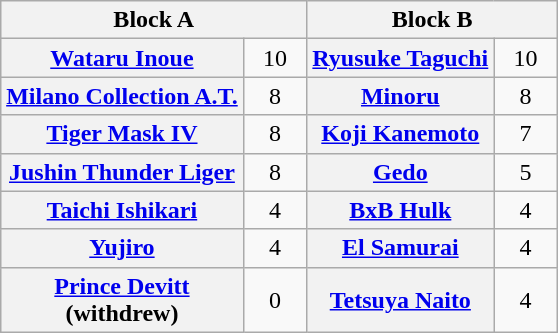<table class="wikitable" style="margin: 1em auto 1em auto;text-align:center">
<tr>
<th colspan="2">Block A</th>
<th colspan="2">Block B</th>
</tr>
<tr>
<th><a href='#'>Wataru Inoue</a></th>
<td style="width:35px">10</td>
<th><a href='#'>Ryusuke Taguchi</a></th>
<td style="width:35px">10</td>
</tr>
<tr>
<th><a href='#'>Milano Collection A.T.</a></th>
<td>8</td>
<th><a href='#'>Minoru</a></th>
<td>8</td>
</tr>
<tr>
<th><a href='#'>Tiger Mask IV</a></th>
<td>8</td>
<th><a href='#'>Koji Kanemoto</a></th>
<td>7</td>
</tr>
<tr>
<th><a href='#'>Jushin Thunder Liger</a></th>
<td>8</td>
<th><a href='#'>Gedo</a></th>
<td>5</td>
</tr>
<tr>
<th><a href='#'>Taichi Ishikari</a></th>
<td>4</td>
<th><a href='#'>BxB Hulk</a></th>
<td>4</td>
</tr>
<tr>
<th><a href='#'>Yujiro</a></th>
<td>4</td>
<th><a href='#'>El Samurai</a></th>
<td>4</td>
</tr>
<tr>
<th><a href='#'>Prince Devitt</a><br>(withdrew)</th>
<td>0</td>
<th><a href='#'>Tetsuya Naito</a></th>
<td>4</td>
</tr>
</table>
